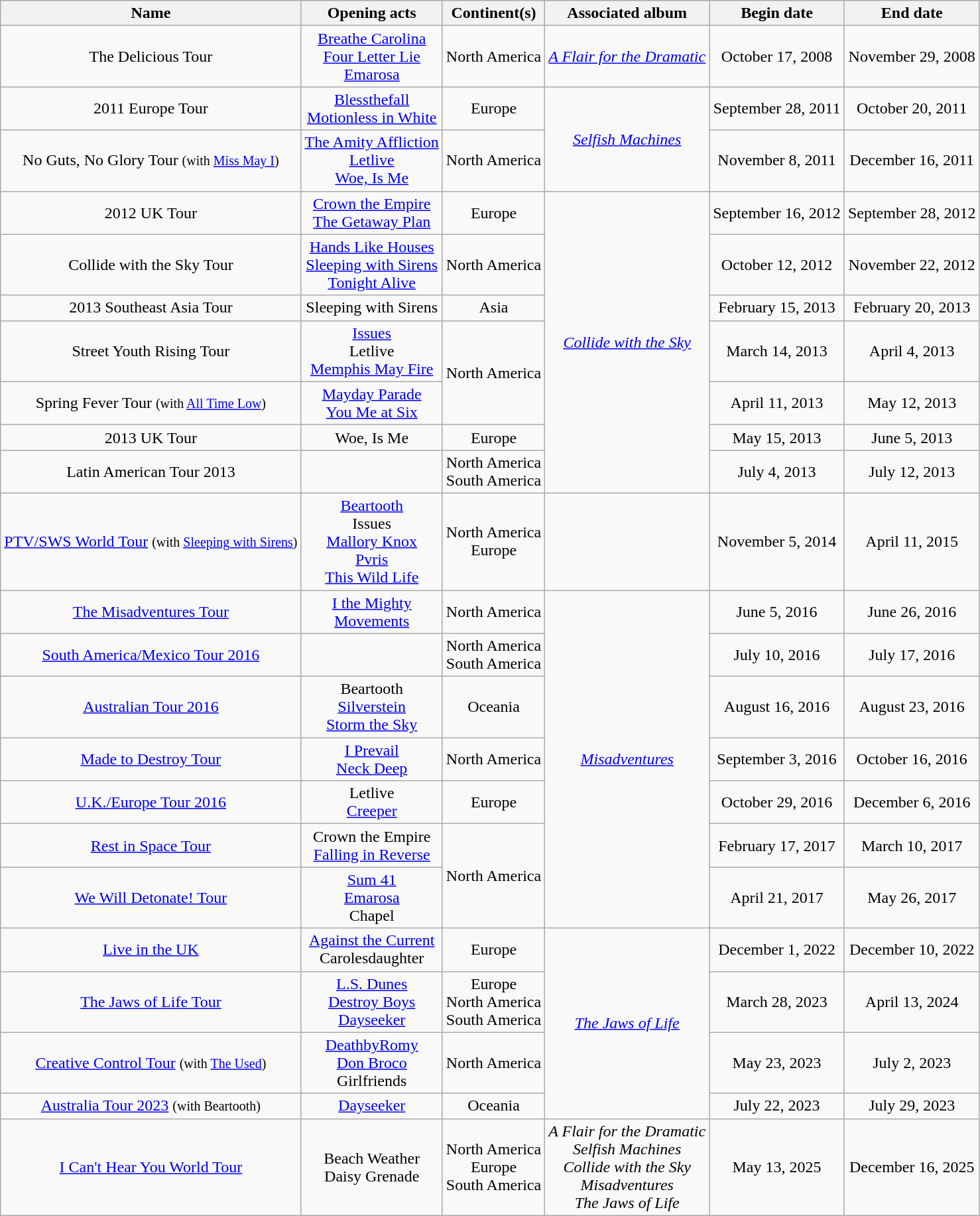<table class="wikitable" style="text-align:center;">
<tr>
<th>Name</th>
<th>Opening acts</th>
<th>Continent(s)</th>
<th>Associated album</th>
<th>Begin date</th>
<th>End date</th>
</tr>
<tr>
<td>The Delicious Tour</td>
<td><a href='#'>Breathe Carolina</a><br><a href='#'>Four Letter Lie</a><br><a href='#'>Emarosa</a></td>
<td>North America</td>
<td><em><a href='#'>A Flair for the Dramatic</a></em></td>
<td>October 17, 2008</td>
<td>November 29, 2008</td>
</tr>
<tr>
<td>2011 Europe Tour</td>
<td><a href='#'>Blessthefall</a><br><a href='#'>Motionless in White</a></td>
<td>Europe</td>
<td rowspan="2"><em><a href='#'>Selfish Machines</a></em></td>
<td>September 28, 2011</td>
<td>October 20, 2011</td>
</tr>
<tr>
<td>No Guts, No Glory Tour <small>(with <a href='#'>Miss May I</a>)</small></td>
<td><a href='#'>The Amity Affliction</a><br><a href='#'>Letlive</a><br><a href='#'>Woe, Is Me</a></td>
<td>North America</td>
<td>November 8, 2011</td>
<td>December 16, 2011</td>
</tr>
<tr>
<td>2012 UK Tour</td>
<td><a href='#'>Crown the Empire</a><br><a href='#'>The Getaway Plan</a></td>
<td>Europe</td>
<td rowspan="7"><em><a href='#'>Collide with the Sky</a></em></td>
<td>September 16, 2012</td>
<td>September 28, 2012</td>
</tr>
<tr>
<td>Collide with the Sky Tour</td>
<td><a href='#'>Hands Like Houses</a><br><a href='#'>Sleeping with Sirens</a><br><a href='#'>Tonight Alive</a></td>
<td>North America</td>
<td>October 12, 2012</td>
<td>November 22, 2012</td>
</tr>
<tr>
<td>2013 Southeast Asia Tour</td>
<td>Sleeping with Sirens</td>
<td>Asia</td>
<td>February 15, 2013</td>
<td>February 20, 2013</td>
</tr>
<tr>
<td>Street Youth Rising Tour</td>
<td><a href='#'>Issues</a><br>Letlive<br><a href='#'>Memphis May Fire</a></td>
<td rowspan="2">North America</td>
<td>March 14, 2013</td>
<td>April 4, 2013</td>
</tr>
<tr>
<td>Spring Fever Tour <small>(with <a href='#'>All Time Low</a>)</small></td>
<td><a href='#'>Mayday Parade</a><br><a href='#'>You Me at Six</a></td>
<td>April 11, 2013</td>
<td>May 12, 2013</td>
</tr>
<tr>
<td>2013 UK Tour</td>
<td>Woe, Is Me</td>
<td>Europe</td>
<td>May 15, 2013</td>
<td>June 5, 2013</td>
</tr>
<tr>
<td>Latin American Tour 2013</td>
<td></td>
<td>North America<br>South America</td>
<td>July 4, 2013</td>
<td>July 12, 2013</td>
</tr>
<tr>
<td><a href='#'>PTV/SWS World Tour</a> <small>(with <a href='#'>Sleeping with Sirens</a>)</small></td>
<td><a href='#'>Beartooth</a><br>Issues<br><a href='#'>Mallory Knox</a><br><a href='#'>Pvris</a><br><a href='#'>This Wild Life</a></td>
<td>North America<br>Europe</td>
<td></td>
<td>November 5, 2014</td>
<td>April 11, 2015</td>
</tr>
<tr>
<td><a href='#'>The Misadventures Tour</a></td>
<td><a href='#'>I the Mighty</a><br><a href='#'>Movements</a></td>
<td>North America</td>
<td rowspan="7"><a href='#'><em>Misadventures</em></a></td>
<td>June 5, 2016</td>
<td>June 26, 2016</td>
</tr>
<tr>
<td><a href='#'>South America/Mexico Tour 2016</a></td>
<td></td>
<td>North America<br>South America</td>
<td>July 10, 2016</td>
<td>July 17, 2016</td>
</tr>
<tr>
<td><a href='#'>Australian Tour 2016</a></td>
<td>Beartooth<br><a href='#'>Silverstein</a><br><a href='#'>Storm the Sky</a></td>
<td>Oceania</td>
<td>August 16, 2016</td>
<td>August 23, 2016</td>
</tr>
<tr>
<td><a href='#'>Made to Destroy Tour</a></td>
<td><a href='#'>I Prevail</a><br><a href='#'>Neck Deep</a></td>
<td>North America</td>
<td>September 3, 2016</td>
<td>October 16, 2016</td>
</tr>
<tr>
<td><a href='#'>U.K./Europe Tour 2016</a></td>
<td>Letlive<br><a href='#'>Creeper</a></td>
<td>Europe</td>
<td>October 29, 2016</td>
<td>December 6, 2016</td>
</tr>
<tr>
<td><a href='#'>Rest in Space Tour</a></td>
<td>Crown the Empire<br><a href='#'>Falling in Reverse</a></td>
<td rowspan="2">North America</td>
<td>February 17, 2017</td>
<td>March 10, 2017</td>
</tr>
<tr>
<td><a href='#'>We Will Detonate! Tour</a></td>
<td><a href='#'>Sum 41</a><br><a href='#'>Emarosa</a><br>Chapel</td>
<td>April 21, 2017</td>
<td>May 26, 2017</td>
</tr>
<tr>
<td><a href='#'>Live in the UK</a></td>
<td><a href='#'>Against the Current</a><br>Carolesdaughter</td>
<td>Europe</td>
<td rowspan="4"><a href='#'><em>The Jaws of Life</em></a></td>
<td>December 1, 2022</td>
<td>December 10, 2022</td>
</tr>
<tr>
<td><a href='#'>The Jaws of Life Tour</a></td>
<td><a href='#'>L.S. Dunes</a><br><a href='#'>Destroy Boys</a><br><a href='#'>Dayseeker</a></td>
<td>Europe<br>North America<br>South America</td>
<td>March 28, 2023</td>
<td>April 13, 2024</td>
</tr>
<tr>
<td><a href='#'>Creative Control Tour</a> <small>(with <a href='#'>The Used</a>)</small></td>
<td><a href='#'>DeathbyRomy</a><br><a href='#'>Don Broco</a><br>Girlfriends</td>
<td>North America</td>
<td>May 23, 2023</td>
<td>July 2, 2023</td>
</tr>
<tr>
<td><a href='#'>Australia Tour 2023</a> <small>(with Beartooth)</small></td>
<td><a href='#'>Dayseeker</a></td>
<td>Oceania</td>
<td>July 22, 2023</td>
<td>July 29, 2023</td>
</tr>
<tr>
<td><a href='#'>I Can't Hear You World Tour</a></td>
<td>Beach Weather<br>Daisy Grenade</td>
<td>North America<br>Europe<br>South America</td>
<td><em>A Flair for the Dramatic<br>Selfish Machines<br>Collide with the Sky<br>Misadventures<br>The Jaws of Life</em></td>
<td>May 13, 2025</td>
<td>December 16, 2025</td>
</tr>
</table>
